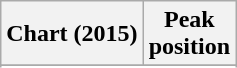<table class="wikitable sortable plainrowheaders">
<tr>
<th>Chart (2015)</th>
<th>Peak<br>position</th>
</tr>
<tr>
</tr>
<tr>
</tr>
</table>
